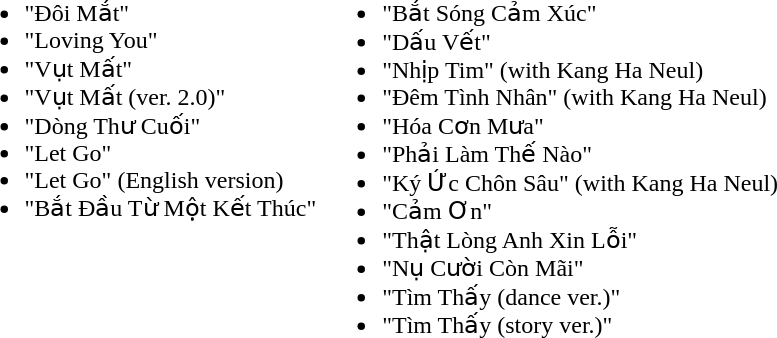<table>
<tr>
<td valign="top"><br><ul><li>"Đôi Mắt"</li><li>"Loving You"</li><li>"Vụt Mất"</li><li>"Vụt Mất (ver. 2.0)"</li><li>"Dòng Thư Cuối"</li><li>"Let Go"</li><li>"Let Go" (English version)</li><li>"Bắt Đầu Từ Một Kết Thúc"</li></ul></td>
<td valign="top"><br><ul><li>"Bắt Sóng Cảm Xúc"</li><li>"Dấu Vết"</li><li>"Nhịp Tim" (with Kang Ha Neul)</li><li>"Đêm Tình Nhân" (with Kang Ha Neul)</li><li>"Hóa Cơn Mưa"</li><li>"Phải Làm Thế Nào"</li><li>"Ký Ức Chôn Sâu" (with Kang Ha Neul)</li><li>"Cảm Ơn"</li><li>"Thật Lòng Anh Xin Lỗi"</li><li>"Nụ Cười Còn Mãi"</li><li>"Tìm Thấy (dance ver.)"</li><li>"Tìm Thấy (story ver.)"</li></ul></td>
</tr>
</table>
